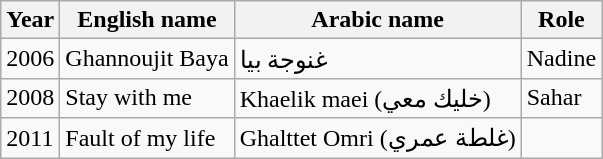<table class="wikitable">
<tr>
<th>Year</th>
<th>English name</th>
<th>Arabic name</th>
<th>Role</th>
</tr>
<tr>
<td>2006</td>
<td>Ghannoujit Baya</td>
<td>غنوجة بيا</td>
<td>Nadine</td>
</tr>
<tr>
<td>2008</td>
<td>Stay with me</td>
<td>Khaelik maei (خليك معي)</td>
<td>Sahar</td>
</tr>
<tr>
<td>2011</td>
<td>Fault of my life</td>
<td>Ghalttet Omri (غلطة عمري)</td>
<td></td>
</tr>
</table>
